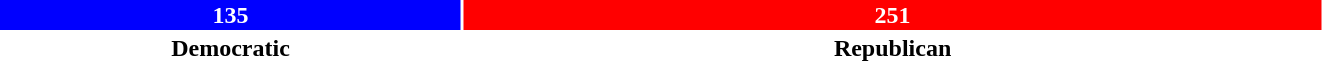<table style="width:70%; text-align:center;">
<tr style="color:white;">
<td style="background:blue; width:34.97%"><strong>135</strong></td>
<td style="background:red; width:65.03%"><strong>251</strong></td>
</tr>
<tr>
<td><span><strong>Democratic</strong></span></td>
<td><span><strong>Republican</strong></span></td>
</tr>
</table>
